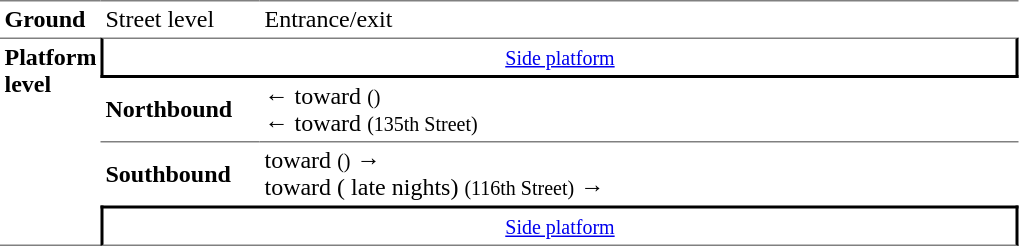<table table border=0 cellspacing=0 cellpadding=3>
<tr>
<td style="border-top:solid 1px gray;" width=50><strong>Ground</strong></td>
<td style="border-top:solid 1px gray;" width=100>Street level</td>
<td style="border-top:solid 1px gray;" width=500>Entrance/exit</td>
</tr>
<tr>
<td style="border-top:solid 1px gray;border-bottom:solid 1px gray;" rowspan=4 valign=top><strong>Platform level</strong></td>
<td style="border-top:solid 1px gray;border-right:solid 2px black;border-left:solid 2px black;border-bottom:solid 2px black;text-align:center;" colspan=2><small><a href='#'>Side platform</a></small></td>
</tr>
<tr>
<td style="border-bottom:solid 1px gray;"><span><strong>Northbound</strong></span></td>
<td style="border-bottom:solid 1px gray;">←  toward  <small>()</small><br>←  toward  <small>(135th Street)</small></td>
</tr>
<tr>
<td><span><strong>Southbound</strong></span></td>
<td>  toward  <small>()</small> →<br>  toward  ( late nights) <small>(116th Street)</small> →</td>
</tr>
<tr>
<td style="border-bottom:solid 1px gray;border-top:solid 2px black;border-right:solid 2px black;border-left:solid 2px black;text-align:center;" colspan=2><small><a href='#'>Side platform</a></small></td>
</tr>
</table>
